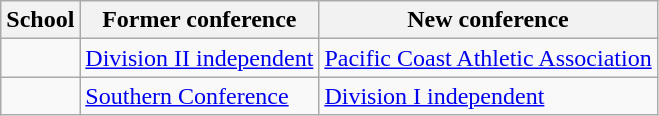<table class="wikitable sortable">
<tr>
<th>School</th>
<th>Former conference</th>
<th>New conference</th>
</tr>
<tr>
<td></td>
<td><a href='#'>Division II independent</a></td>
<td><a href='#'>Pacific Coast Athletic Association</a></td>
</tr>
<tr>
<td></td>
<td><a href='#'>Southern Conference</a></td>
<td><a href='#'>Division I independent</a></td>
</tr>
</table>
